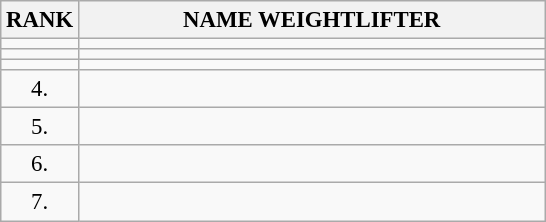<table class="wikitable" style="font-size:95%;">
<tr>
<th>RANK</th>
<th align="left" style="width: 20em">NAME WEIGHTLIFTER</th>
</tr>
<tr>
<td align="center"></td>
<td></td>
</tr>
<tr>
<td align="center"></td>
<td></td>
</tr>
<tr>
<td align="center"></td>
<td></td>
</tr>
<tr>
<td align="center">4.</td>
<td></td>
</tr>
<tr>
<td align="center">5.</td>
<td></td>
</tr>
<tr>
<td align="center">6.</td>
<td></td>
</tr>
<tr>
<td align="center">7.</td>
<td></td>
</tr>
</table>
